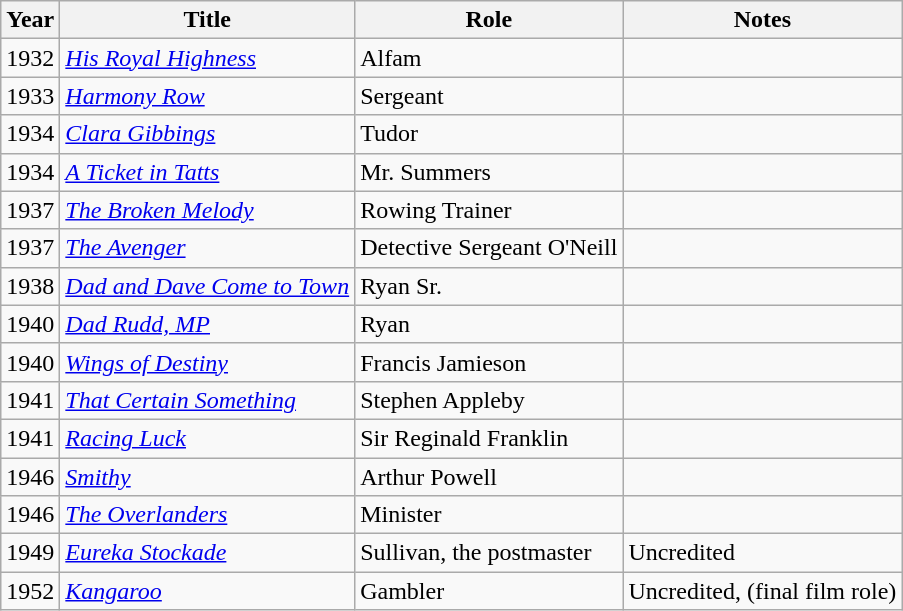<table class="wikitable">
<tr>
<th>Year</th>
<th>Title</th>
<th>Role</th>
<th>Notes</th>
</tr>
<tr>
<td>1932</td>
<td><em><a href='#'>His Royal Highness</a></em></td>
<td>Alfam</td>
<td></td>
</tr>
<tr>
<td>1933</td>
<td><em><a href='#'>Harmony Row</a></em></td>
<td>Sergeant</td>
<td></td>
</tr>
<tr>
<td>1934</td>
<td><em><a href='#'>Clara Gibbings</a></em></td>
<td>Tudor</td>
<td></td>
</tr>
<tr>
<td>1934</td>
<td><em><a href='#'>A Ticket in Tatts</a></em></td>
<td>Mr. Summers</td>
<td></td>
</tr>
<tr>
<td>1937</td>
<td><em><a href='#'>The Broken Melody</a></em></td>
<td>Rowing Trainer</td>
<td></td>
</tr>
<tr>
<td>1937</td>
<td><em><a href='#'>The Avenger</a></em></td>
<td>Detective Sergeant O'Neill</td>
<td></td>
</tr>
<tr>
<td>1938</td>
<td><em><a href='#'>Dad and Dave Come to Town</a></em></td>
<td>Ryan Sr.</td>
<td></td>
</tr>
<tr>
<td>1940</td>
<td><em><a href='#'>Dad Rudd, MP</a></em></td>
<td>Ryan</td>
<td></td>
</tr>
<tr>
<td>1940</td>
<td><em><a href='#'>Wings of Destiny</a></em></td>
<td>Francis Jamieson</td>
<td></td>
</tr>
<tr>
<td>1941</td>
<td><em><a href='#'>That Certain Something</a></em></td>
<td>Stephen Appleby</td>
<td></td>
</tr>
<tr>
<td>1941</td>
<td><em><a href='#'>Racing Luck</a></em></td>
<td>Sir Reginald Franklin</td>
<td></td>
</tr>
<tr>
<td>1946</td>
<td><em><a href='#'>Smithy</a></em></td>
<td>Arthur Powell</td>
<td></td>
</tr>
<tr>
<td>1946</td>
<td><em><a href='#'>The Overlanders</a></em></td>
<td>Minister</td>
<td></td>
</tr>
<tr>
<td>1949</td>
<td><em><a href='#'>Eureka Stockade</a></em></td>
<td>Sullivan, the postmaster</td>
<td>Uncredited</td>
</tr>
<tr>
<td>1952</td>
<td><em><a href='#'>Kangaroo</a></em></td>
<td>Gambler</td>
<td>Uncredited, (final film role)</td>
</tr>
</table>
